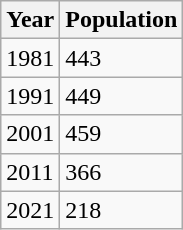<table class=wikitable>
<tr>
<th>Year</th>
<th>Population</th>
</tr>
<tr>
<td>1981</td>
<td>443</td>
</tr>
<tr>
<td>1991</td>
<td>449</td>
</tr>
<tr>
<td>2001</td>
<td>459</td>
</tr>
<tr>
<td>2011</td>
<td>366</td>
</tr>
<tr>
<td>2021</td>
<td>218</td>
</tr>
</table>
